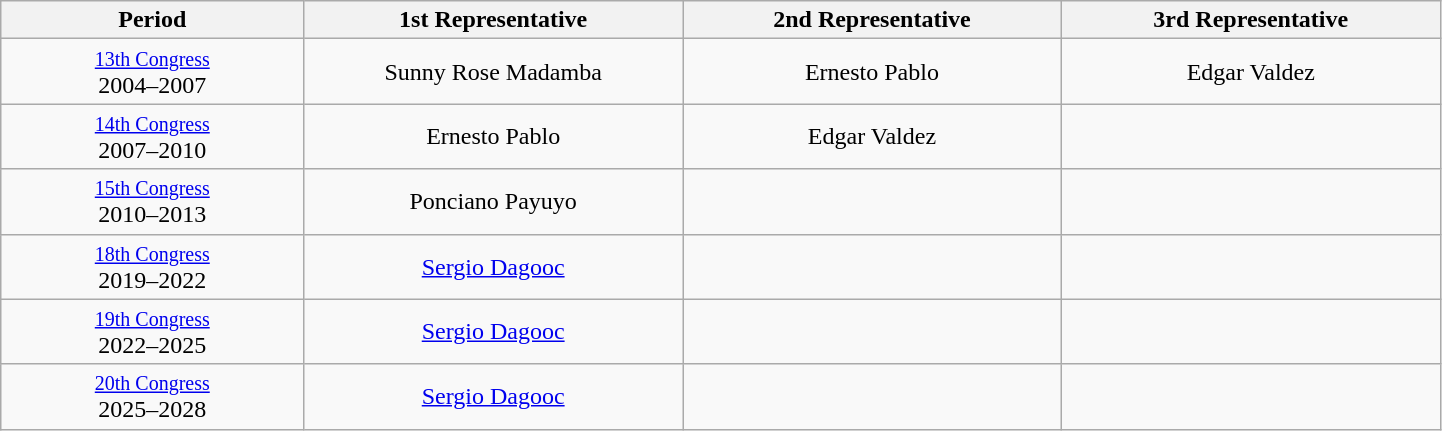<table class="wikitable" width=76%>
<tr>
<th width=16%>Period</th>
<th width=20%>1st Representative</th>
<th width=20%>2nd Representative</th>
<th width=20%>3rd Representative</th>
</tr>
<tr>
<td style="text-align:center;"><small><a href='#'>13th Congress</a></small><br>2004–2007</td>
<td style="text-align:center;">Sunny Rose Madamba</td>
<td style="text-align:center;">Ernesto Pablo</td>
<td style="text-align:center;">Edgar Valdez</td>
</tr>
<tr>
<td style="text-align:center;"><small><a href='#'>14th Congress</a></small><br>2007–2010</td>
<td style="text-align:center;">Ernesto Pablo</td>
<td style="text-align:center;">Edgar Valdez</td>
<td></td>
</tr>
<tr>
<td style="text-align:center;"><small><a href='#'>15th Congress</a></small><br>2010–2013</td>
<td style="text-align:center;">Ponciano Payuyo</td>
<td></td>
<td></td>
</tr>
<tr>
<td style="text-align:center;"><small><a href='#'>18th Congress</a></small><br>2019–2022</td>
<td style="text-align:center;"><a href='#'>Sergio Dagooc</a></td>
<td></td>
<td></td>
</tr>
<tr>
<td style="text-align:center;"><small><a href='#'>19th Congress</a></small><br>2022–2025</td>
<td style="text-align:center;"><a href='#'>Sergio Dagooc</a></td>
<td></td>
<td></td>
</tr>
<tr>
<td style="text-align:center;"><small><a href='#'>20th Congress</a></small><br>2025–2028</td>
<td style="text-align:center;"><a href='#'>Sergio Dagooc</a></td>
<td></td>
<td></td>
</tr>
</table>
